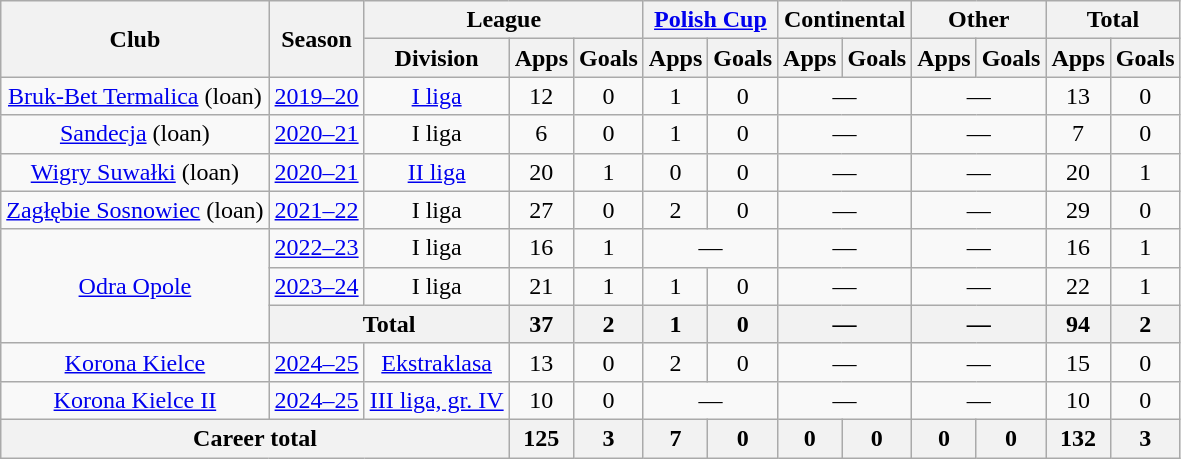<table class="wikitable" style="text-align: center;">
<tr>
<th rowspan="2">Club</th>
<th rowspan="2">Season</th>
<th colspan="3">League</th>
<th colspan="2"><a href='#'>Polish Cup</a></th>
<th colspan="2">Continental</th>
<th colspan="2">Other</th>
<th colspan="2">Total</th>
</tr>
<tr>
<th>Division</th>
<th>Apps</th>
<th>Goals</th>
<th>Apps</th>
<th>Goals</th>
<th>Apps</th>
<th>Goals</th>
<th>Apps</th>
<th>Goals</th>
<th>Apps</th>
<th>Goals</th>
</tr>
<tr>
<td><a href='#'>Bruk-Bet Termalica</a> (loan)</td>
<td><a href='#'>2019–20</a></td>
<td><a href='#'>I liga</a></td>
<td>12</td>
<td>0</td>
<td>1</td>
<td>0</td>
<td colspan="2">—</td>
<td colspan="2">—</td>
<td>13</td>
<td>0</td>
</tr>
<tr>
<td><a href='#'>Sandecja</a> (loan)</td>
<td><a href='#'>2020–21</a></td>
<td>I liga</td>
<td>6</td>
<td>0</td>
<td>1</td>
<td>0</td>
<td colspan="2">—</td>
<td colspan="2">—</td>
<td>7</td>
<td>0</td>
</tr>
<tr>
<td><a href='#'>Wigry Suwałki</a> (loan)</td>
<td><a href='#'>2020–21</a></td>
<td><a href='#'>II liga</a></td>
<td>20</td>
<td>1</td>
<td>0</td>
<td>0</td>
<td colspan="2">—</td>
<td colspan="2">—</td>
<td>20</td>
<td>1</td>
</tr>
<tr>
<td><a href='#'>Zagłębie Sosnowiec</a> (loan)</td>
<td><a href='#'>2021–22</a></td>
<td>I liga</td>
<td>27</td>
<td>0</td>
<td>2</td>
<td>0</td>
<td colspan="2">—</td>
<td colspan="2">—</td>
<td>29</td>
<td>0</td>
</tr>
<tr>
<td rowspan="3"><a href='#'>Odra Opole</a></td>
<td><a href='#'>2022–23</a></td>
<td>I liga</td>
<td>16</td>
<td>1</td>
<td colspan="2">—</td>
<td colspan="2">—</td>
<td colspan="2">—</td>
<td>16</td>
<td>1</td>
</tr>
<tr>
<td><a href='#'>2023–24</a></td>
<td>I liga</td>
<td>21</td>
<td>1</td>
<td>1</td>
<td>0</td>
<td colspan="2">—</td>
<td colspan="2">—</td>
<td>22</td>
<td>1</td>
</tr>
<tr>
<th colspan="2">Total</th>
<th>37</th>
<th>2</th>
<th>1</th>
<th>0</th>
<th colspan="2">—</th>
<th colspan="2">—</th>
<th>94</th>
<th>2</th>
</tr>
<tr>
<td><a href='#'>Korona Kielce</a></td>
<td><a href='#'>2024–25</a></td>
<td><a href='#'>Ekstraklasa</a></td>
<td>13</td>
<td>0</td>
<td>2</td>
<td>0</td>
<td colspan="2">—</td>
<td colspan="2">—</td>
<td>15</td>
<td>0</td>
</tr>
<tr>
<td><a href='#'>Korona Kielce II</a></td>
<td><a href='#'>2024–25</a></td>
<td><a href='#'>III liga, gr. IV</a></td>
<td>10</td>
<td>0</td>
<td colspan="2">—</td>
<td colspan="2">—</td>
<td colspan="2">—</td>
<td>10</td>
<td>0</td>
</tr>
<tr>
<th colspan="3">Career total</th>
<th>125</th>
<th>3</th>
<th>7</th>
<th>0</th>
<th>0</th>
<th>0</th>
<th>0</th>
<th>0</th>
<th>132</th>
<th>3</th>
</tr>
</table>
